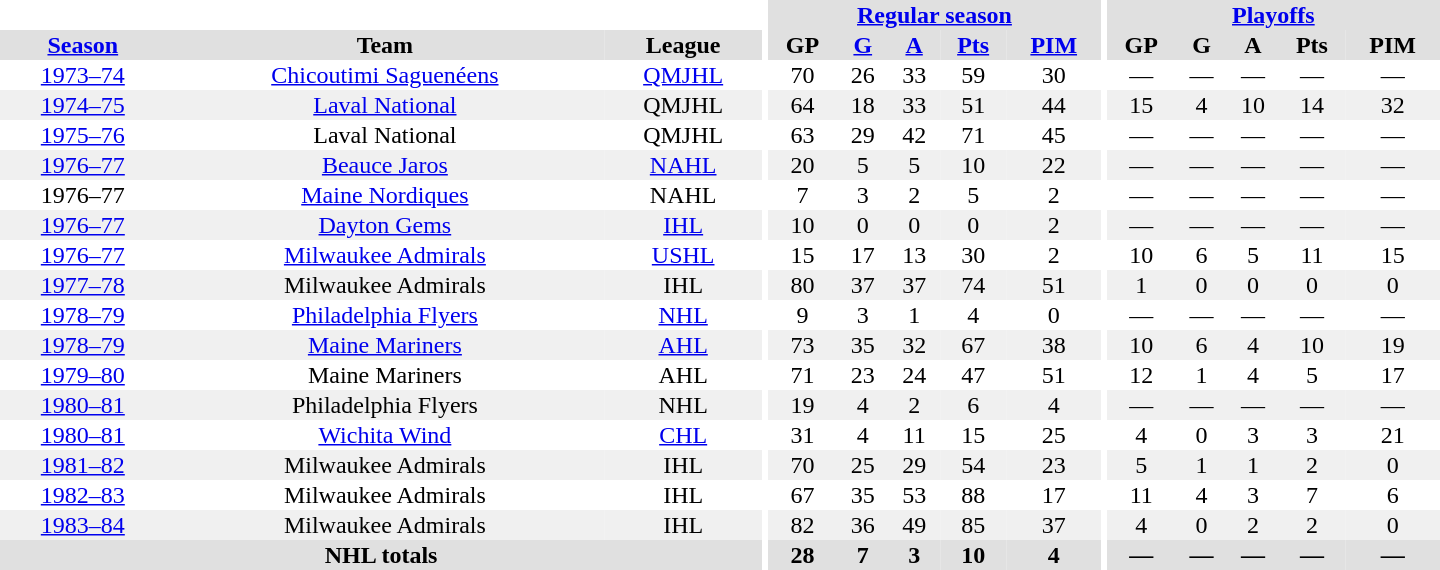<table border="0" cellpadding="1" cellspacing="0" style="text-align:center; width:60em">
<tr bgcolor="#e0e0e0">
<th colspan="3" bgcolor="#ffffff"></th>
<th rowspan="100" bgcolor="#ffffff"></th>
<th colspan="5"><a href='#'>Regular season</a></th>
<th rowspan="100" bgcolor="#ffffff"></th>
<th colspan="5"><a href='#'>Playoffs</a></th>
</tr>
<tr bgcolor="#e0e0e0">
<th><a href='#'>Season</a></th>
<th>Team</th>
<th>League</th>
<th>GP</th>
<th><a href='#'>G</a></th>
<th><a href='#'>A</a></th>
<th><a href='#'>Pts</a></th>
<th><a href='#'>PIM</a></th>
<th>GP</th>
<th>G</th>
<th>A</th>
<th>Pts</th>
<th>PIM</th>
</tr>
<tr>
<td><a href='#'>1973–74</a></td>
<td><a href='#'>Chicoutimi Saguenéens</a></td>
<td><a href='#'>QMJHL</a></td>
<td>70</td>
<td>26</td>
<td>33</td>
<td>59</td>
<td>30</td>
<td>—</td>
<td>—</td>
<td>—</td>
<td>—</td>
<td>—</td>
</tr>
<tr bgcolor="#f0f0f0">
<td><a href='#'>1974–75</a></td>
<td><a href='#'>Laval National</a></td>
<td>QMJHL</td>
<td>64</td>
<td>18</td>
<td>33</td>
<td>51</td>
<td>44</td>
<td>15</td>
<td>4</td>
<td>10</td>
<td>14</td>
<td>32</td>
</tr>
<tr>
<td><a href='#'>1975–76</a></td>
<td>Laval National</td>
<td>QMJHL</td>
<td>63</td>
<td>29</td>
<td>42</td>
<td>71</td>
<td>45</td>
<td>—</td>
<td>—</td>
<td>—</td>
<td>—</td>
<td>—</td>
</tr>
<tr bgcolor="#f0f0f0">
<td><a href='#'>1976–77</a></td>
<td><a href='#'>Beauce Jaros</a></td>
<td><a href='#'>NAHL</a></td>
<td>20</td>
<td>5</td>
<td>5</td>
<td>10</td>
<td>22</td>
<td>—</td>
<td>—</td>
<td>—</td>
<td>—</td>
<td>—</td>
</tr>
<tr>
<td>1976–77</td>
<td><a href='#'>Maine Nordiques</a></td>
<td>NAHL</td>
<td>7</td>
<td>3</td>
<td>2</td>
<td>5</td>
<td>2</td>
<td>—</td>
<td>—</td>
<td>—</td>
<td>—</td>
<td>—</td>
</tr>
<tr bgcolor="#f0f0f0">
<td><a href='#'>1976–77</a></td>
<td><a href='#'>Dayton Gems</a></td>
<td><a href='#'>IHL</a></td>
<td>10</td>
<td>0</td>
<td>0</td>
<td>0</td>
<td>2</td>
<td>—</td>
<td>—</td>
<td>—</td>
<td>—</td>
<td>—</td>
</tr>
<tr>
<td><a href='#'>1976–77</a></td>
<td><a href='#'>Milwaukee Admirals</a></td>
<td><a href='#'>USHL</a></td>
<td>15</td>
<td>17</td>
<td>13</td>
<td>30</td>
<td>2</td>
<td>10</td>
<td>6</td>
<td>5</td>
<td>11</td>
<td>15</td>
</tr>
<tr bgcolor="#f0f0f0">
<td><a href='#'>1977–78</a></td>
<td>Milwaukee Admirals</td>
<td>IHL</td>
<td>80</td>
<td>37</td>
<td>37</td>
<td>74</td>
<td>51</td>
<td>1</td>
<td>0</td>
<td>0</td>
<td>0</td>
<td>0</td>
</tr>
<tr>
<td><a href='#'>1978–79</a></td>
<td><a href='#'>Philadelphia Flyers</a></td>
<td><a href='#'>NHL</a></td>
<td>9</td>
<td>3</td>
<td>1</td>
<td>4</td>
<td>0</td>
<td>—</td>
<td>—</td>
<td>—</td>
<td>—</td>
<td>—</td>
</tr>
<tr bgcolor="#f0f0f0">
<td><a href='#'>1978–79</a></td>
<td><a href='#'>Maine Mariners</a></td>
<td><a href='#'>AHL</a></td>
<td>73</td>
<td>35</td>
<td>32</td>
<td>67</td>
<td>38</td>
<td>10</td>
<td>6</td>
<td>4</td>
<td>10</td>
<td>19</td>
</tr>
<tr>
<td><a href='#'>1979–80</a></td>
<td>Maine Mariners</td>
<td>AHL</td>
<td>71</td>
<td>23</td>
<td>24</td>
<td>47</td>
<td>51</td>
<td>12</td>
<td>1</td>
<td>4</td>
<td>5</td>
<td>17</td>
</tr>
<tr bgcolor="#f0f0f0">
<td><a href='#'>1980–81</a></td>
<td>Philadelphia Flyers</td>
<td>NHL</td>
<td>19</td>
<td>4</td>
<td>2</td>
<td>6</td>
<td>4</td>
<td>—</td>
<td>—</td>
<td>—</td>
<td>—</td>
<td>—</td>
</tr>
<tr>
<td><a href='#'>1980–81</a></td>
<td><a href='#'>Wichita Wind</a></td>
<td><a href='#'>CHL</a></td>
<td>31</td>
<td>4</td>
<td>11</td>
<td>15</td>
<td>25</td>
<td>4</td>
<td>0</td>
<td>3</td>
<td>3</td>
<td>21</td>
</tr>
<tr bgcolor="#f0f0f0">
<td><a href='#'>1981–82</a></td>
<td>Milwaukee Admirals</td>
<td>IHL</td>
<td>70</td>
<td>25</td>
<td>29</td>
<td>54</td>
<td>23</td>
<td>5</td>
<td>1</td>
<td>1</td>
<td>2</td>
<td>0</td>
</tr>
<tr>
<td><a href='#'>1982–83</a></td>
<td>Milwaukee Admirals</td>
<td>IHL</td>
<td>67</td>
<td>35</td>
<td>53</td>
<td>88</td>
<td>17</td>
<td>11</td>
<td>4</td>
<td>3</td>
<td>7</td>
<td>6</td>
</tr>
<tr bgcolor="#f0f0f0">
<td><a href='#'>1983–84</a></td>
<td>Milwaukee Admirals</td>
<td>IHL</td>
<td>82</td>
<td>36</td>
<td>49</td>
<td>85</td>
<td>37</td>
<td>4</td>
<td>0</td>
<td>2</td>
<td>2</td>
<td>0</td>
</tr>
<tr bgcolor="#e0e0e0">
<th colspan="3">NHL totals</th>
<th>28</th>
<th>7</th>
<th>3</th>
<th>10</th>
<th>4</th>
<th>—</th>
<th>—</th>
<th>—</th>
<th>—</th>
<th>—</th>
</tr>
</table>
